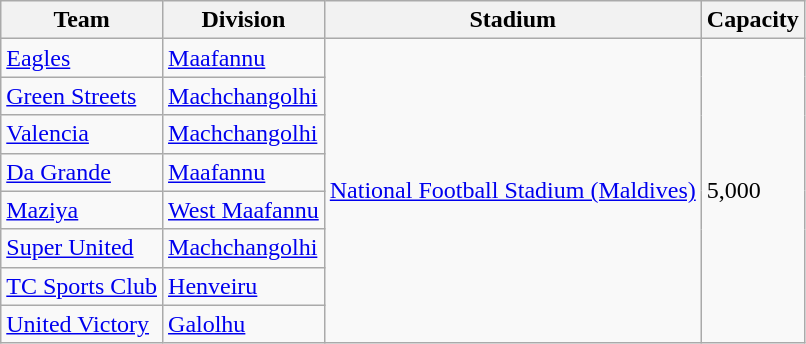<table class="wikitable sortable" style="text-align: left;">
<tr>
<th>Team</th>
<th>Division</th>
<th>Stadium</th>
<th>Capacity</th>
</tr>
<tr>
<td><a href='#'>Eagles</a></td>
<td><a href='#'>Maafannu</a></td>
<td rowspan="8"><a href='#'>National Football Stadium (Maldives)</a></td>
<td rowspan="8">5,000</td>
</tr>
<tr>
<td><a href='#'>Green Streets</a></td>
<td><a href='#'>Machchangolhi</a></td>
</tr>
<tr>
<td><a href='#'>Valencia</a></td>
<td><a href='#'>Machchangolhi</a></td>
</tr>
<tr>
<td><a href='#'>Da Grande</a></td>
<td><a href='#'>Maafannu</a></td>
</tr>
<tr>
<td><a href='#'>Maziya</a></td>
<td><a href='#'>West Maafannu</a></td>
</tr>
<tr>
<td><a href='#'>Super United</a></td>
<td><a href='#'>Machchangolhi</a></td>
</tr>
<tr>
<td><a href='#'>TC Sports Club</a></td>
<td><a href='#'>Henveiru</a></td>
</tr>
<tr>
<td><a href='#'>United Victory</a></td>
<td><a href='#'>Galolhu</a></td>
</tr>
</table>
